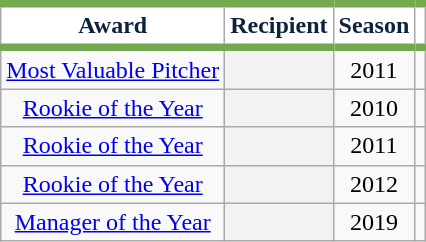<table class="wikitable sortable plainrowheaders" style="text-align:center">
<tr>
<th scope="col" style="background-color:#ffffff; border-top:#73AA4F 5px solid; border-bottom:#73AA4F 5px solid; color:#0D223F">Award</th>
<th scope="col" style="background-color:#ffffff; border-top:#73AA4F 5px solid; border-bottom:#73AA4F 5px solid; color:#0D223F">Recipient</th>
<th scope="col" style="background-color:#ffffff; border-top:#73AA4F 5px solid; border-bottom:#73AA4F 5px solid; color:#0D223F">Season</th>
<th class="unsortable" scope="col" style="background-color:#ffffff; border-top:#73AA4F 5px solid; border-bottom:#73AA4F 5px solid; color:#0D223F"></th>
</tr>
<tr>
<td><a href='#'>Most Valuable Pitcher</a></td>
<th scope="row" style="text-align:center"></th>
<td>2011</td>
<td></td>
</tr>
<tr>
<td><a href='#'>Rookie of the Year</a></td>
<th scope="row" style="text-align:center"></th>
<td>2010</td>
<td></td>
</tr>
<tr>
<td><a href='#'>Rookie of the Year</a></td>
<th scope="row" style="text-align:center"></th>
<td>2011</td>
<td></td>
</tr>
<tr>
<td><a href='#'>Rookie of the Year</a></td>
<th scope="row" style="text-align:center"></th>
<td>2012</td>
<td></td>
</tr>
<tr>
<td><a href='#'>Manager of the Year</a></td>
<th scope="row" style="text-align:center"></th>
<td>2019</td>
<td></td>
</tr>
</table>
